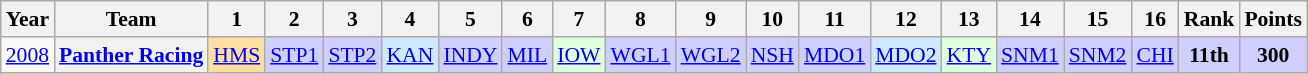<table class="wikitable" style="text-align:center; font-size:90%">
<tr>
<th>Year</th>
<th>Team</th>
<th>1</th>
<th>2</th>
<th>3</th>
<th>4</th>
<th>5</th>
<th>6</th>
<th>7</th>
<th>8</th>
<th>9</th>
<th>10</th>
<th>11</th>
<th>12</th>
<th>13</th>
<th>14</th>
<th>15</th>
<th>16</th>
<th>Rank</th>
<th>Points</th>
</tr>
<tr>
<td><a href='#'>2008</a></td>
<th><a href='#'>Panther Racing</a></th>
<td style="background:#FFDF9F;"><a href='#'>HMS</a><br></td>
<td style="background:#CFCFFF;"><a href='#'>STP1</a><br></td>
<td style="background:#CFCFFF;"><a href='#'>STP2</a><br></td>
<td style="background:#CFEAFF;"><a href='#'>KAN</a><br></td>
<td style="background:#CFCFFF;"><a href='#'>INDY</a><br></td>
<td style="background:#CFCFFF;"><a href='#'>MIL</a><br></td>
<td style="background:#DFFFDF;"><a href='#'>IOW</a><br></td>
<td style="background:#CFCFFF;"><a href='#'>WGL1</a><br></td>
<td style="background:#CFCFFF;"><a href='#'>WGL2</a><br></td>
<td style="background:#CFCFFF;"><a href='#'>NSH</a><br></td>
<td style="background:#CFCFFF;"><a href='#'>MDO1</a><br></td>
<td style="background:#CFEAFF;"><a href='#'>MDO2</a><br></td>
<td style="background:#DFFFDF;"><a href='#'>KTY</a><br></td>
<td style="background:#CFCFFF;"><a href='#'>SNM1</a><br></td>
<td style="background:#CFCFFF;"><a href='#'>SNM2</a><br></td>
<td style="background:#CFCFFF;"><a href='#'>CHI</a><br></td>
<td style="background:#CFCFFF;"><strong>11th</strong></td>
<td style="background:#CFCFFF;"><strong>300</strong></td>
</tr>
</table>
